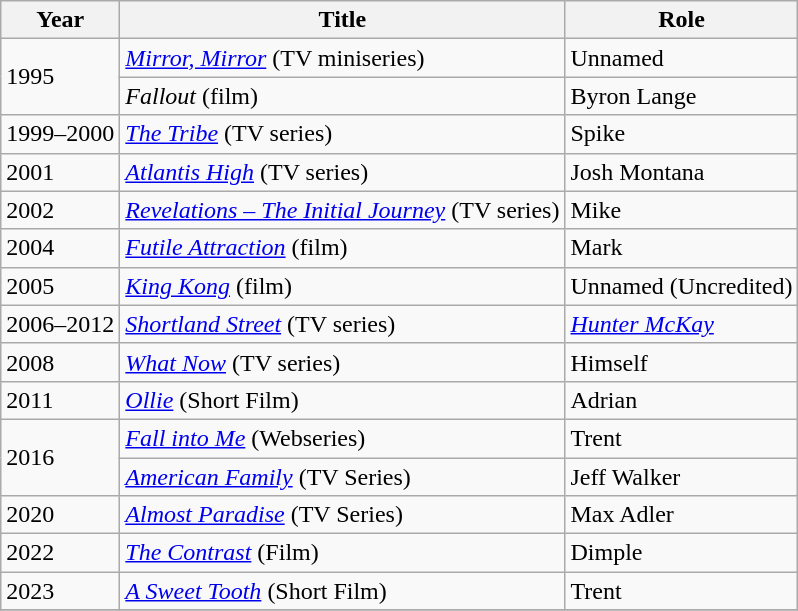<table class="wikitable">
<tr>
<th>Year</th>
<th>Title</th>
<th>Role</th>
</tr>
<tr>
<td rowspan="2">1995</td>
<td><em><a href='#'>Mirror, Mirror</a></em> (TV miniseries)</td>
<td>Unnamed</td>
</tr>
<tr>
<td><em>Fallout</em> (film)</td>
<td>Byron Lange</td>
</tr>
<tr>
<td>1999–2000</td>
<td><em><a href='#'>The Tribe</a></em> (TV series)</td>
<td>Spike</td>
</tr>
<tr>
<td>2001</td>
<td><em><a href='#'>Atlantis High</a></em> (TV series)</td>
<td>Josh Montana</td>
</tr>
<tr>
<td>2002</td>
<td><em><a href='#'>Revelations – The Initial Journey</a></em> (TV series)</td>
<td>Mike</td>
</tr>
<tr>
<td>2004</td>
<td><em><a href='#'>Futile Attraction</a></em> (film)</td>
<td>Mark</td>
</tr>
<tr>
<td>2005</td>
<td><em><a href='#'>King Kong</a></em> (film)</td>
<td>Unnamed (Uncredited)</td>
</tr>
<tr>
<td>2006–2012</td>
<td><em><a href='#'>Shortland Street</a></em> (TV series)</td>
<td><em><a href='#'>Hunter McKay</a></em></td>
</tr>
<tr>
<td>2008</td>
<td><em><a href='#'>What Now</a></em> (TV series)</td>
<td>Himself</td>
</tr>
<tr>
<td>2011</td>
<td><em><a href='#'>Ollie</a></em> (Short Film)</td>
<td>Adrian</td>
</tr>
<tr>
<td rowspan="2">2016</td>
<td><em><a href='#'>Fall into Me</a></em> (Webseries)</td>
<td>Trent</td>
</tr>
<tr>
<td><em><a href='#'>American Family</a></em> (TV Series)</td>
<td>Jeff Walker</td>
</tr>
<tr>
<td>2020</td>
<td><em><a href='#'>Almost Paradise</a></em> (TV Series)</td>
<td>Max Adler</td>
</tr>
<tr>
<td>2022</td>
<td><em><a href='#'>The Contrast</a></em> (Film)</td>
<td>Dimple</td>
</tr>
<tr>
<td>2023</td>
<td><em><a href='#'>A Sweet Tooth</a></em> (Short Film)</td>
<td>Trent</td>
</tr>
<tr>
</tr>
</table>
